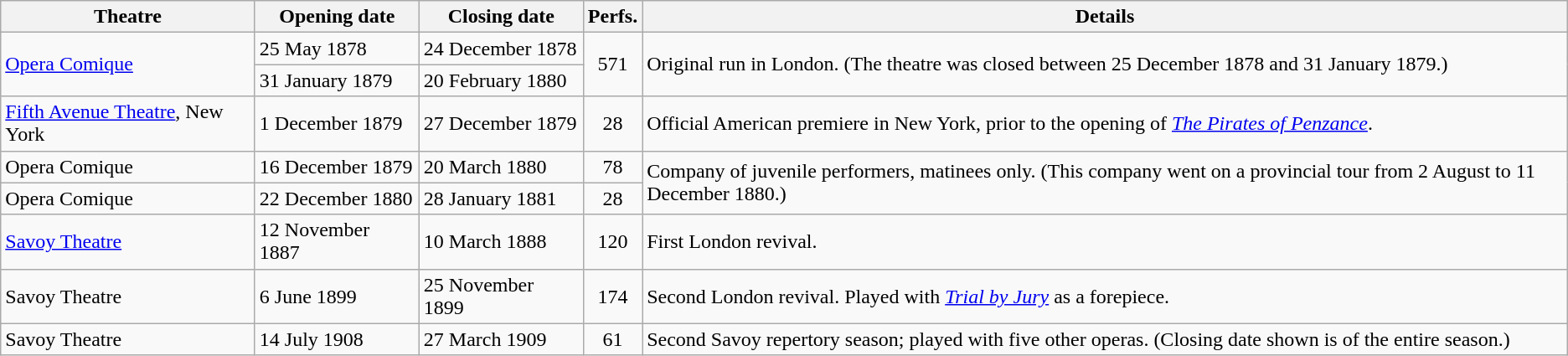<table class="wikitable">
<tr>
<th>Theatre</th>
<th>Opening date</th>
<th>Closing date</th>
<th>Perfs.</th>
<th>Details</th>
</tr>
<tr>
<td rowspan=2><a href='#'>Opera Comique</a></td>
<td>25 May 1878</td>
<td nowrap>24 December 1878</td>
<td rowspan=2 align=center>571</td>
<td rowspan=2>Original run in London. (The theatre was closed between 25 December 1878 and 31 January 1879.)</td>
</tr>
<tr>
<td>31 January 1879</td>
<td>20 February 1880</td>
</tr>
<tr>
<td><a href='#'>Fifth Avenue Theatre</a>, New York</td>
<td>1 December 1879</td>
<td>27 December 1879</td>
<td align=center>28</td>
<td>Official American premiere in New York, prior to the opening of <em><a href='#'>The Pirates of Penzance</a></em>.</td>
</tr>
<tr>
<td nowrap>Opera Comique</td>
<td nowrap>16 December 1879</td>
<td>20 March 1880</td>
<td align=center>78</td>
<td rowspan=2>Company of juvenile performers, matinees only. (This company went on a provincial tour from 2 August to 11 December 1880.)</td>
</tr>
<tr>
<td>Opera Comique</td>
<td>22 December 1880</td>
<td>28 January 1881</td>
<td align=center>28</td>
</tr>
<tr>
<td><a href='#'>Savoy Theatre</a></td>
<td>12 November 1887</td>
<td>10 March 1888</td>
<td align=center>120</td>
<td>First London revival.</td>
</tr>
<tr>
<td>Savoy Theatre</td>
<td>6 June 1899</td>
<td>25 November 1899</td>
<td align=center>174</td>
<td>Second London revival. Played with <em><a href='#'>Trial by Jury</a></em> as a forepiece.</td>
</tr>
<tr>
<td nowrap>Savoy Theatre</td>
<td>14 July 1908</td>
<td>27 March 1909</td>
<td align=center>61</td>
<td>Second Savoy repertory season; played with five other operas. (Closing date shown is of the entire season.)</td>
</tr>
</table>
